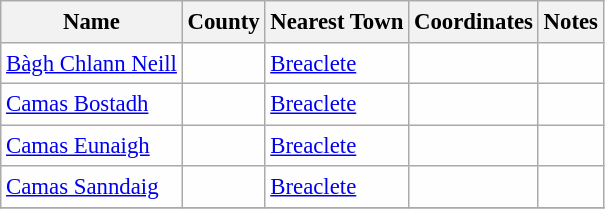<table class="wikitable sortable" style="table-layout:fixed;background-color:#FEFEFE;font-size:95%;padding:0.30em;line-height:1.35em;">
<tr>
<th scope="col">Name</th>
<th scope="col">County</th>
<th scope="col">Nearest Town</th>
<th scope="col" data-sort-type="number">Coordinates</th>
<th scope="col">Notes</th>
</tr>
<tr>
<td><a href='#'>Bàgh Chlann Neill</a></td>
<td></td>
<td><a href='#'>Breaclete</a></td>
<td></td>
<td></td>
</tr>
<tr>
<td><a href='#'>Camas Bostadh</a></td>
<td></td>
<td><a href='#'>Breaclete</a></td>
<td></td>
<td></td>
</tr>
<tr>
<td><a href='#'>Camas Eunaigh</a></td>
<td></td>
<td><a href='#'>Breaclete</a></td>
<td></td>
<td></td>
</tr>
<tr>
<td><a href='#'>Camas Sanndaig</a></td>
<td></td>
<td><a href='#'>Breaclete</a></td>
<td></td>
<td></td>
</tr>
<tr>
</tr>
</table>
